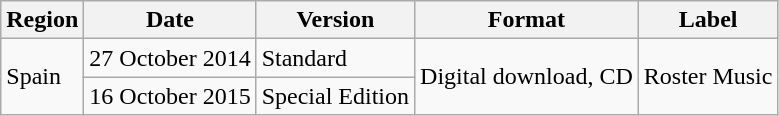<table class=wikitable>
<tr>
<th>Region</th>
<th>Date</th>
<th>Version</th>
<th>Format</th>
<th>Label</th>
</tr>
<tr>
<td rowspan="2">Spain</td>
<td>27 October 2014</td>
<td>Standard</td>
<td rowspan="2">Digital download, CD</td>
<td rowspan="2">Roster Music</td>
</tr>
<tr>
<td>16 October 2015</td>
<td>Special Edition</td>
</tr>
</table>
